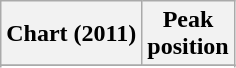<table class="wikitable sortable plainrowheaders" style="text-align:center">
<tr>
<th>Chart (2011)</th>
<th>Peak<br>position</th>
</tr>
<tr>
</tr>
<tr>
</tr>
<tr>
</tr>
<tr>
</tr>
</table>
